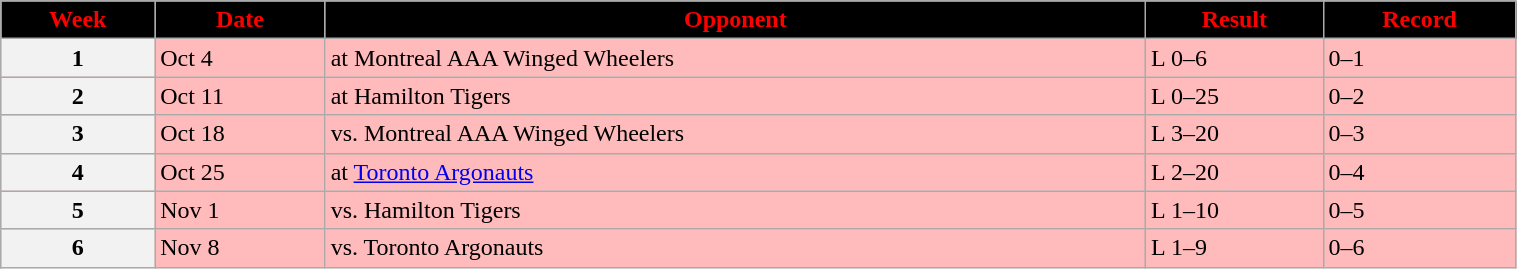<table class="wikitable" width="80%">
<tr align="center"  style="background:black;color:red;">
<td><strong>Week</strong></td>
<td><strong>Date</strong></td>
<td><strong>Opponent</strong></td>
<td><strong>Result</strong></td>
<td><strong>Record</strong></td>
</tr>
<tr style="background:#ffbbbb">
<th>1</th>
<td>Oct 4</td>
<td>at Montreal AAA Winged Wheelers</td>
<td>L 0–6</td>
<td>0–1</td>
</tr>
<tr style="background:#ffbbbb">
<th>2</th>
<td>Oct 11</td>
<td>at Hamilton Tigers</td>
<td>L 0–25</td>
<td>0–2</td>
</tr>
<tr style="background:#ffbbbb">
<th>3</th>
<td>Oct 18</td>
<td>vs. Montreal AAA Winged Wheelers</td>
<td>L 3–20</td>
<td>0–3</td>
</tr>
<tr style="background:#ffbbbb">
<th>4</th>
<td>Oct 25</td>
<td>at <a href='#'>Toronto Argonauts</a></td>
<td>L 2–20</td>
<td>0–4</td>
</tr>
<tr style="background:#ffbbbb">
<th>5</th>
<td>Nov 1</td>
<td>vs. Hamilton Tigers</td>
<td>L 1–10</td>
<td>0–5</td>
</tr>
<tr style="background:#ffbbbb">
<th>6</th>
<td>Nov 8</td>
<td>vs. Toronto Argonauts</td>
<td>L 1–9</td>
<td>0–6</td>
</tr>
</table>
